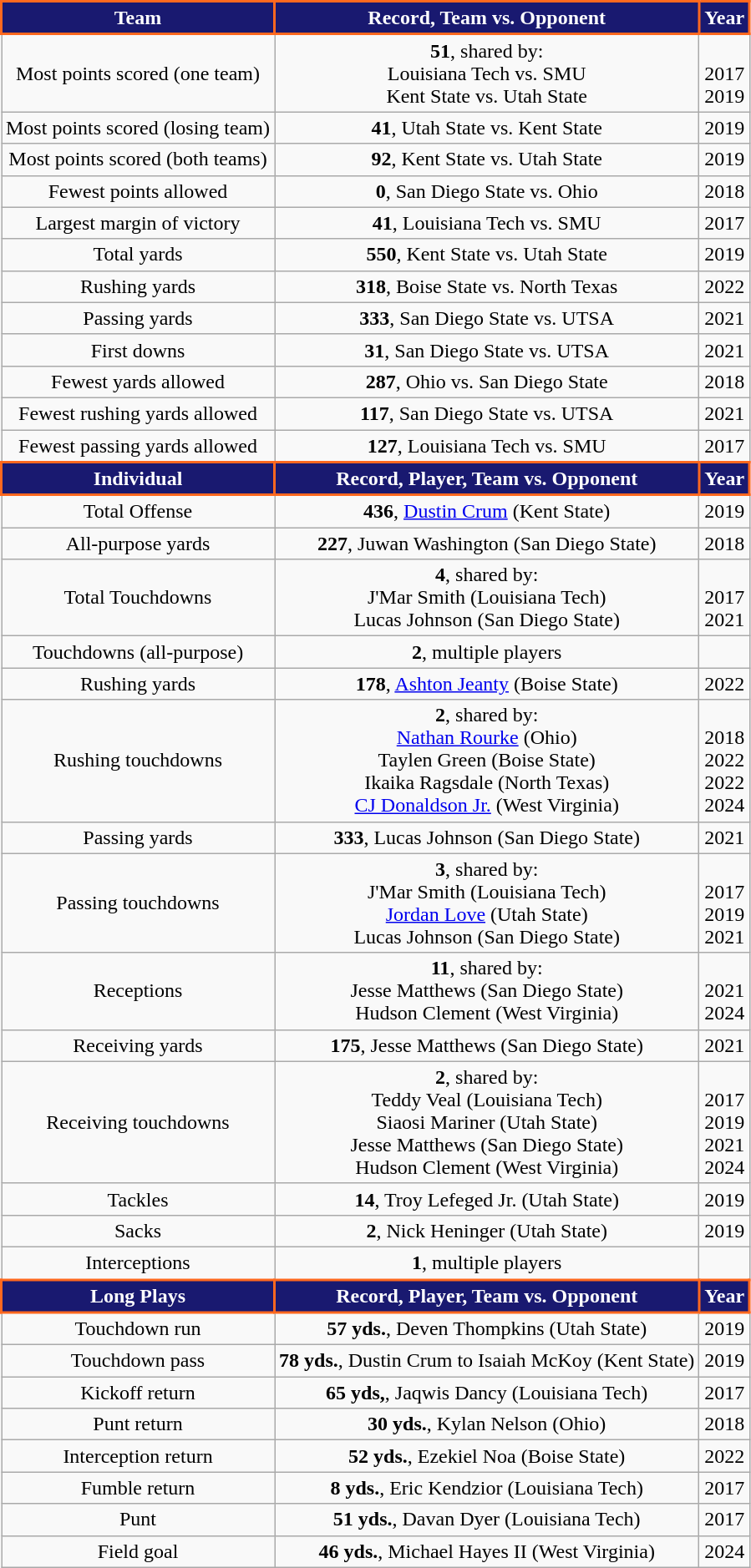<table class="wikitable" style="text-align:center">
<tr>
<th style="background:#191970; color:#FFFFFF; border: 2px solid #FF681F;">Team</th>
<th style="background:#191970; color:#FFFFFF; border: 2px solid #FF681F;">Record, Team vs. Opponent</th>
<th style="background:#191970; color:#FFFFFF; border: 2px solid #FF681F;">Year</th>
</tr>
<tr>
<td>Most points scored (one team)</td>
<td><strong>51</strong>, shared by:<br>Louisiana Tech vs. SMU<br>Kent State vs. Utah State</td>
<td><br>2017<br>2019</td>
</tr>
<tr>
<td>Most points scored (losing team)</td>
<td><strong>41</strong>, Utah State vs. Kent State</td>
<td>2019</td>
</tr>
<tr>
<td>Most points scored (both teams)</td>
<td><strong>92</strong>, Kent State vs. Utah State</td>
<td>2019</td>
</tr>
<tr>
<td>Fewest points allowed</td>
<td><strong>0</strong>, San Diego State vs. Ohio</td>
<td>2018</td>
</tr>
<tr>
<td>Largest margin of victory</td>
<td><strong>41</strong>, Louisiana Tech vs. SMU</td>
<td>2017</td>
</tr>
<tr>
<td>Total yards</td>
<td><strong>550</strong>, Kent State vs. Utah State</td>
<td>2019</td>
</tr>
<tr>
<td>Rushing yards</td>
<td><strong>318</strong>, Boise State vs. North Texas</td>
<td>2022</td>
</tr>
<tr>
<td>Passing yards</td>
<td><strong>333</strong>, San Diego State vs. UTSA</td>
<td>2021</td>
</tr>
<tr>
<td>First downs</td>
<td><strong>31</strong>, San Diego State vs. UTSA</td>
<td>2021</td>
</tr>
<tr>
<td>Fewest yards allowed</td>
<td><strong>287</strong>, Ohio vs. San Diego State</td>
<td>2018</td>
</tr>
<tr>
<td>Fewest rushing yards allowed</td>
<td><strong>117</strong>, San Diego State vs. UTSA</td>
<td>2021</td>
</tr>
<tr>
<td>Fewest passing yards allowed</td>
<td><strong>127</strong>, Louisiana Tech vs. SMU</td>
<td>2017</td>
</tr>
<tr>
<th style="background:#191970; color:#FFFFFF; border: 2px solid #FF681F;">Individual</th>
<th style="background:#191970; color:#FFFFFF; border: 2px solid #FF681F;">Record, Player, Team vs. Opponent</th>
<th style="background:#191970; color:#FFFFFF; border: 2px solid #FF681F;">Year</th>
</tr>
<tr>
<td>Total Offense</td>
<td><strong>436</strong>, <a href='#'>Dustin Crum</a> (Kent State)</td>
<td>2019</td>
</tr>
<tr>
<td>All-purpose yards</td>
<td><strong>227</strong>, Juwan Washington (San Diego State)</td>
<td>2018</td>
</tr>
<tr>
<td>Total Touchdowns</td>
<td><strong>4</strong>, shared by:<br>J'Mar Smith (Louisiana Tech)<br>Lucas Johnson (San Diego State)</td>
<td><br>2017<br>2021</td>
</tr>
<tr>
<td>Touchdowns (all-purpose)</td>
<td><strong>2</strong>, multiple players</td>
<td></td>
</tr>
<tr>
<td>Rushing yards</td>
<td><strong>178</strong>, <a href='#'>Ashton Jeanty</a> (Boise State)</td>
<td>2022</td>
</tr>
<tr>
<td>Rushing touchdowns</td>
<td><strong>2</strong>, shared by:<br><a href='#'>Nathan Rourke</a> (Ohio)<br>Taylen Green (Boise State)<br>Ikaika Ragsdale (North Texas)<br><a href='#'>CJ Donaldson Jr.</a> (West Virginia)</td>
<td><br>2018<br>2022<br>2022<br>2024</td>
</tr>
<tr>
<td>Passing yards</td>
<td><strong>333</strong>, Lucas Johnson (San Diego State)</td>
<td>2021</td>
</tr>
<tr>
<td>Passing touchdowns</td>
<td><strong>3</strong>, shared by:<br>J'Mar Smith (Louisiana Tech)<br><a href='#'>Jordan Love</a> (Utah State)<br>Lucas Johnson (San Diego State)</td>
<td><br>2017<br>2019<br>2021</td>
</tr>
<tr>
<td>Receptions</td>
<td><strong>11</strong>, shared by:<br>Jesse Matthews (San Diego State)<br>Hudson Clement (West Virginia)</td>
<td><br>2021<br>2024</td>
</tr>
<tr>
<td>Receiving yards</td>
<td><strong>175</strong>, Jesse Matthews (San Diego State)</td>
<td>2021</td>
</tr>
<tr>
<td>Receiving touchdowns</td>
<td><strong>2</strong>, shared by:<br>Teddy Veal (Louisiana Tech)<br>Siaosi Mariner (Utah State)<br>Jesse Matthews (San Diego State)<br>Hudson Clement (West Virginia)</td>
<td><br>2017<br>2019<br>2021<br>2024</td>
</tr>
<tr>
<td>Tackles</td>
<td><strong>14</strong>, Troy Lefeged Jr. (Utah State)</td>
<td>2019</td>
</tr>
<tr>
<td>Sacks</td>
<td><strong>2</strong>, Nick Heninger (Utah State)</td>
<td>2019</td>
</tr>
<tr>
<td>Interceptions</td>
<td><strong>1</strong>, multiple players</td>
<td></td>
</tr>
<tr>
<th style="background:#191970; color:#FFFFFF; border: 2px solid #FF681F;">Long Plays</th>
<th style="background:#191970; color:#FFFFFF; border: 2px solid #FF681F;">Record, Player, Team vs. Opponent</th>
<th style="background:#191970; color:#FFFFFF; border: 2px solid #FF681F;">Year</th>
</tr>
<tr>
<td>Touchdown run</td>
<td><strong>57 yds.</strong>, Deven Thompkins (Utah State)</td>
<td>2019</td>
</tr>
<tr>
<td>Touchdown pass</td>
<td><strong>78 yds.</strong>, Dustin Crum to Isaiah McKoy (Kent State)</td>
<td>2019</td>
</tr>
<tr>
<td>Kickoff return</td>
<td><strong>65 yds,</strong>, Jaqwis Dancy (Louisiana Tech)</td>
<td>2017</td>
</tr>
<tr>
<td>Punt return</td>
<td><strong>30 yds.</strong>, Kylan Nelson (Ohio)</td>
<td>2018</td>
</tr>
<tr>
<td>Interception return</td>
<td><strong>52 yds.</strong>, Ezekiel Noa (Boise State)</td>
<td>2022</td>
</tr>
<tr>
<td>Fumble return</td>
<td><strong>8 yds.</strong>, Eric Kendzior (Louisiana Tech)</td>
<td>2017</td>
</tr>
<tr>
<td>Punt</td>
<td><strong>51 yds.</strong>, Davan Dyer (Louisiana Tech)</td>
<td>2017</td>
</tr>
<tr>
<td>Field goal</td>
<td><strong>46 yds.</strong>, Michael Hayes II (West Virginia)</td>
<td>2024</td>
</tr>
</table>
